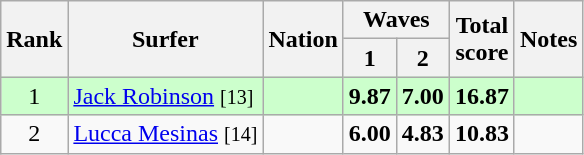<table class="wikitable sortable" style="text-align:center">
<tr>
<th rowspan=2>Rank</th>
<th rowspan=2>Surfer</th>
<th rowspan=2>Nation</th>
<th colspan=2>Waves</th>
<th rowspan=2>Total<br>score</th>
<th rowspan=2>Notes</th>
</tr>
<tr>
<th>1</th>
<th>2</th>
</tr>
<tr bgcolor=ccffcc>
<td>1</td>
<td align=left><a href='#'>Jack Robinson</a> <small>[13]</small></td>
<td align=left></td>
<td><strong>9.87</strong></td>
<td><strong>7.00</strong></td>
<td><strong>16.87</strong></td>
<td></td>
</tr>
<tr>
<td>2</td>
<td align=left><a href='#'>Lucca Mesinas</a> <small>[14]</small></td>
<td align=left></td>
<td><strong>6.00</strong></td>
<td><strong>4.83</strong></td>
<td><strong>10.83</strong></td>
<td></td>
</tr>
</table>
